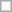<table class="wikitable">
<tr>
<td></td>
</tr>
</table>
